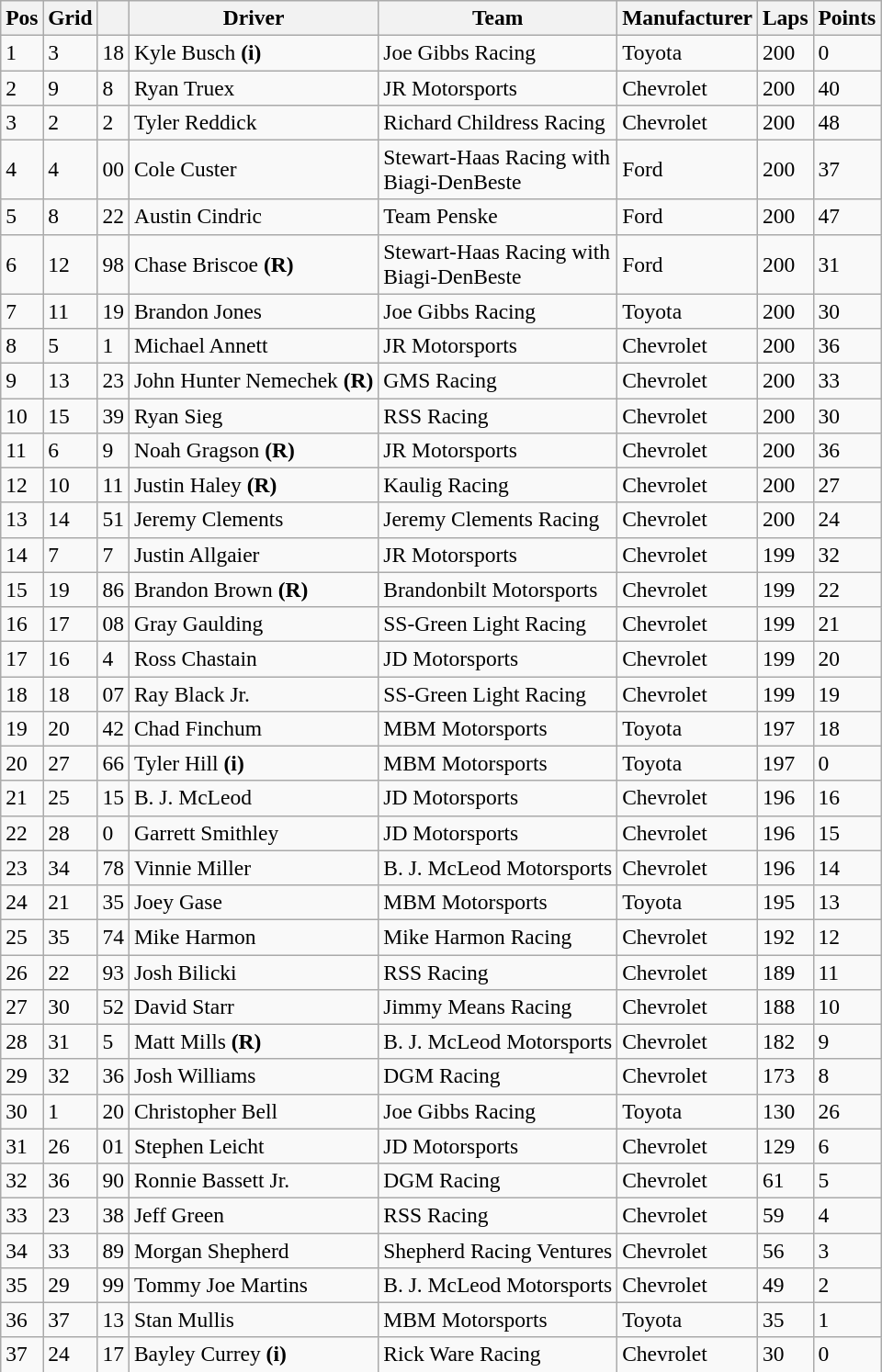<table class="wikitable" style="font-size:98%">
<tr>
<th>Pos</th>
<th>Grid</th>
<th></th>
<th>Driver</th>
<th>Team</th>
<th>Manufacturer</th>
<th>Laps</th>
<th>Points</th>
</tr>
<tr>
<td>1</td>
<td>3</td>
<td>18</td>
<td>Kyle Busch <strong>(i)</strong></td>
<td>Joe Gibbs Racing</td>
<td>Toyota</td>
<td>200</td>
<td>0</td>
</tr>
<tr>
<td>2</td>
<td>9</td>
<td>8</td>
<td>Ryan Truex</td>
<td>JR Motorsports</td>
<td>Chevrolet</td>
<td>200</td>
<td>40</td>
</tr>
<tr>
<td>3</td>
<td>2</td>
<td>2</td>
<td>Tyler Reddick</td>
<td>Richard Childress Racing</td>
<td>Chevrolet</td>
<td>200</td>
<td>48</td>
</tr>
<tr>
<td>4</td>
<td>4</td>
<td>00</td>
<td>Cole Custer</td>
<td>Stewart-Haas Racing with<br>Biagi-DenBeste</td>
<td>Ford</td>
<td>200</td>
<td>37</td>
</tr>
<tr>
<td>5</td>
<td>8</td>
<td>22</td>
<td>Austin Cindric</td>
<td>Team Penske</td>
<td>Ford</td>
<td>200</td>
<td>47</td>
</tr>
<tr>
<td>6</td>
<td>12</td>
<td>98</td>
<td>Chase Briscoe <strong>(R)</strong></td>
<td>Stewart-Haas Racing with<br>Biagi-DenBeste</td>
<td>Ford</td>
<td>200</td>
<td>31</td>
</tr>
<tr>
<td>7</td>
<td>11</td>
<td>19</td>
<td>Brandon Jones</td>
<td>Joe Gibbs Racing</td>
<td>Toyota</td>
<td>200</td>
<td>30</td>
</tr>
<tr>
<td>8</td>
<td>5</td>
<td>1</td>
<td>Michael Annett</td>
<td>JR Motorsports</td>
<td>Chevrolet</td>
<td>200</td>
<td>36</td>
</tr>
<tr>
<td>9</td>
<td>13</td>
<td>23</td>
<td>John Hunter Nemechek <strong>(R)</strong></td>
<td>GMS Racing</td>
<td>Chevrolet</td>
<td>200</td>
<td>33</td>
</tr>
<tr>
<td>10</td>
<td>15</td>
<td>39</td>
<td>Ryan Sieg</td>
<td>RSS Racing</td>
<td>Chevrolet</td>
<td>200</td>
<td>30</td>
</tr>
<tr>
<td>11</td>
<td>6</td>
<td>9</td>
<td>Noah Gragson <strong>(R)</strong></td>
<td>JR Motorsports</td>
<td>Chevrolet</td>
<td>200</td>
<td>36</td>
</tr>
<tr>
<td>12</td>
<td>10</td>
<td>11</td>
<td>Justin Haley <strong>(R)</strong></td>
<td>Kaulig Racing</td>
<td>Chevrolet</td>
<td>200</td>
<td>27</td>
</tr>
<tr>
<td>13</td>
<td>14</td>
<td>51</td>
<td>Jeremy Clements</td>
<td>Jeremy Clements Racing</td>
<td>Chevrolet</td>
<td>200</td>
<td>24</td>
</tr>
<tr>
<td>14</td>
<td>7</td>
<td>7</td>
<td>Justin Allgaier</td>
<td>JR Motorsports</td>
<td>Chevrolet</td>
<td>199</td>
<td>32</td>
</tr>
<tr>
<td>15</td>
<td>19</td>
<td>86</td>
<td>Brandon Brown <strong>(R)</strong></td>
<td>Brandonbilt Motorsports</td>
<td>Chevrolet</td>
<td>199</td>
<td>22</td>
</tr>
<tr>
<td>16</td>
<td>17</td>
<td>08</td>
<td>Gray Gaulding</td>
<td>SS-Green Light Racing</td>
<td>Chevrolet</td>
<td>199</td>
<td>21</td>
</tr>
<tr>
<td>17</td>
<td>16</td>
<td>4</td>
<td>Ross Chastain</td>
<td>JD Motorsports</td>
<td>Chevrolet</td>
<td>199</td>
<td>20</td>
</tr>
<tr>
<td>18</td>
<td>18</td>
<td>07</td>
<td>Ray Black Jr.</td>
<td>SS-Green Light Racing</td>
<td>Chevrolet</td>
<td>199</td>
<td>19</td>
</tr>
<tr>
<td>19</td>
<td>20</td>
<td>42</td>
<td>Chad Finchum</td>
<td>MBM Motorsports</td>
<td>Toyota</td>
<td>197</td>
<td>18</td>
</tr>
<tr>
<td>20</td>
<td>27</td>
<td>66</td>
<td>Tyler Hill <strong>(i)</strong></td>
<td>MBM Motorsports</td>
<td>Toyota</td>
<td>197</td>
<td>0</td>
</tr>
<tr>
<td>21</td>
<td>25</td>
<td>15</td>
<td>B. J. McLeod</td>
<td>JD Motorsports</td>
<td>Chevrolet</td>
<td>196</td>
<td>16</td>
</tr>
<tr>
<td>22</td>
<td>28</td>
<td>0</td>
<td>Garrett Smithley</td>
<td>JD Motorsports</td>
<td>Chevrolet</td>
<td>196</td>
<td>15</td>
</tr>
<tr>
<td>23</td>
<td>34</td>
<td>78</td>
<td>Vinnie Miller</td>
<td>B. J. McLeod Motorsports</td>
<td>Chevrolet</td>
<td>196</td>
<td>14</td>
</tr>
<tr>
<td>24</td>
<td>21</td>
<td>35</td>
<td>Joey Gase</td>
<td>MBM Motorsports</td>
<td>Toyota</td>
<td>195</td>
<td>13</td>
</tr>
<tr>
<td>25</td>
<td>35</td>
<td>74</td>
<td>Mike Harmon</td>
<td>Mike Harmon Racing</td>
<td>Chevrolet</td>
<td>192</td>
<td>12</td>
</tr>
<tr>
<td>26</td>
<td>22</td>
<td>93</td>
<td>Josh Bilicki</td>
<td>RSS Racing</td>
<td>Chevrolet</td>
<td>189</td>
<td>11</td>
</tr>
<tr>
<td>27</td>
<td>30</td>
<td>52</td>
<td>David Starr</td>
<td>Jimmy Means Racing</td>
<td>Chevrolet</td>
<td>188</td>
<td>10</td>
</tr>
<tr>
<td>28</td>
<td>31</td>
<td>5</td>
<td>Matt Mills <strong>(R)</strong></td>
<td>B. J. McLeod Motorsports</td>
<td>Chevrolet</td>
<td>182</td>
<td>9</td>
</tr>
<tr>
<td>29</td>
<td>32</td>
<td>36</td>
<td>Josh Williams</td>
<td>DGM Racing</td>
<td>Chevrolet</td>
<td>173</td>
<td>8</td>
</tr>
<tr>
<td>30</td>
<td>1</td>
<td>20</td>
<td>Christopher Bell</td>
<td>Joe Gibbs Racing</td>
<td>Toyota</td>
<td>130</td>
<td>26</td>
</tr>
<tr>
<td>31</td>
<td>26</td>
<td>01</td>
<td>Stephen Leicht</td>
<td>JD Motorsports</td>
<td>Chevrolet</td>
<td>129</td>
<td>6</td>
</tr>
<tr>
<td>32</td>
<td>36</td>
<td>90</td>
<td>Ronnie Bassett Jr.</td>
<td>DGM Racing</td>
<td>Chevrolet</td>
<td>61</td>
<td>5</td>
</tr>
<tr>
<td>33</td>
<td>23</td>
<td>38</td>
<td>Jeff Green</td>
<td>RSS Racing</td>
<td>Chevrolet</td>
<td>59</td>
<td>4</td>
</tr>
<tr>
<td>34</td>
<td>33</td>
<td>89</td>
<td>Morgan Shepherd</td>
<td>Shepherd Racing Ventures</td>
<td>Chevrolet</td>
<td>56</td>
<td>3</td>
</tr>
<tr>
<td>35</td>
<td>29</td>
<td>99</td>
<td>Tommy Joe Martins</td>
<td>B. J. McLeod Motorsports</td>
<td>Chevrolet</td>
<td>49</td>
<td>2</td>
</tr>
<tr>
<td>36</td>
<td>37</td>
<td>13</td>
<td>Stan Mullis</td>
<td>MBM Motorsports</td>
<td>Toyota</td>
<td>35</td>
<td>1</td>
</tr>
<tr>
<td>37</td>
<td>24</td>
<td>17</td>
<td>Bayley Currey <strong>(i)</strong></td>
<td>Rick Ware Racing</td>
<td>Chevrolet</td>
<td>30</td>
<td>0</td>
</tr>
<tr>
</tr>
</table>
